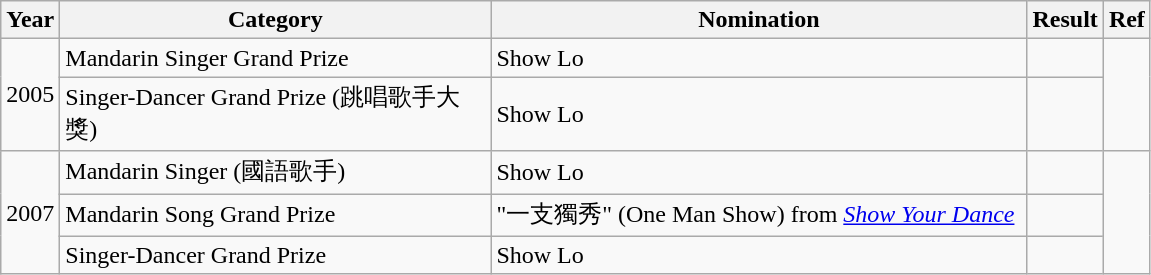<table class="wikitable">
<tr>
<th>Year</th>
<th width="280">Category</th>
<th width="350">Nomination</th>
<th>Result</th>
<th>Ref</th>
</tr>
<tr>
<td rowspan="2">2005</td>
<td>Mandarin Singer Grand Prize</td>
<td>Show Lo</td>
<td></td>
<td rowspan="2" align="center"></td>
</tr>
<tr>
<td>Singer-Dancer Grand Prize (跳唱歌手大獎)</td>
<td>Show Lo</td>
<td></td>
</tr>
<tr>
<td rowspan="3">2007</td>
<td>Mandarin Singer (國語歌手)</td>
<td>Show Lo</td>
<td></td>
<td rowspan="3" align="center"></td>
</tr>
<tr>
<td>Mandarin Song Grand Prize</td>
<td>"一支獨秀" (One Man Show) from <em><a href='#'>Show Your Dance</a></em></td>
<td></td>
</tr>
<tr>
<td>Singer-Dancer Grand Prize</td>
<td>Show Lo</td>
<td></td>
</tr>
</table>
